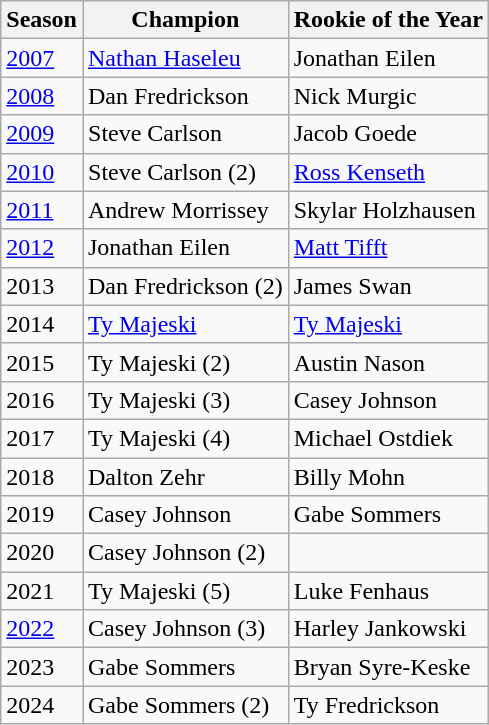<table class=wikitable>
<tr>
<th>Season</th>
<th>Champion</th>
<th>Rookie of the Year</th>
</tr>
<tr>
<td><a href='#'>2007</a></td>
<td><a href='#'>Nathan Haseleu</a></td>
<td>Jonathan Eilen</td>
</tr>
<tr>
<td><a href='#'>2008</a></td>
<td>Dan Fredrickson</td>
<td>Nick Murgic</td>
</tr>
<tr>
<td><a href='#'>2009</a></td>
<td>Steve Carlson</td>
<td>Jacob Goede</td>
</tr>
<tr>
<td><a href='#'>2010</a></td>
<td>Steve Carlson (2)</td>
<td><a href='#'>Ross Kenseth</a></td>
</tr>
<tr>
<td><a href='#'>2011</a></td>
<td>Andrew Morrissey</td>
<td>Skylar Holzhausen</td>
</tr>
<tr>
<td><a href='#'>2012</a></td>
<td>Jonathan Eilen</td>
<td><a href='#'>Matt Tifft</a></td>
</tr>
<tr>
<td>2013</td>
<td>Dan Fredrickson (2)</td>
<td>James Swan</td>
</tr>
<tr>
<td>2014</td>
<td><a href='#'>Ty Majeski</a></td>
<td><a href='#'>Ty Majeski</a></td>
</tr>
<tr>
<td>2015</td>
<td>Ty Majeski (2)</td>
<td>Austin Nason</td>
</tr>
<tr>
<td>2016</td>
<td>Ty Majeski (3)</td>
<td>Casey Johnson</td>
</tr>
<tr>
<td>2017</td>
<td>Ty Majeski (4)</td>
<td>Michael Ostdiek</td>
</tr>
<tr>
<td>2018</td>
<td>Dalton Zehr</td>
<td>Billy Mohn</td>
</tr>
<tr>
<td>2019</td>
<td>Casey Johnson</td>
<td>Gabe Sommers</td>
</tr>
<tr>
<td>2020</td>
<td>Casey Johnson (2)</td>
<td></td>
</tr>
<tr>
<td>2021</td>
<td>Ty Majeski (5)</td>
<td>Luke Fenhaus</td>
</tr>
<tr>
<td><a href='#'>2022</a></td>
<td>Casey Johnson (3)</td>
<td>Harley Jankowski</td>
</tr>
<tr>
<td>2023</td>
<td>Gabe Sommers</td>
<td>Bryan Syre-Keske</td>
</tr>
<tr>
<td>2024</td>
<td>Gabe Sommers (2)</td>
<td>Ty Fredrickson</td>
</tr>
</table>
